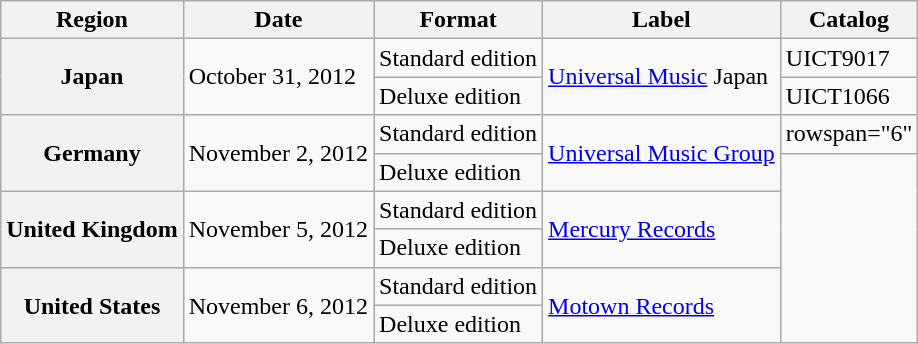<table class="wikitable plainrowheaders">
<tr>
<th scope="col">Region</th>
<th>Date</th>
<th>Format</th>
<th>Label</th>
<th>Catalog</th>
</tr>
<tr>
<th scope="row" rowspan="2">Japan</th>
<td rowspan="2">October 31, 2012</td>
<td>Standard edition</td>
<td rowspan="2"><a href='#'>Universal Music</a> Japan</td>
<td>UICT9017</td>
</tr>
<tr>
<td>Deluxe edition</td>
<td>UICT1066</td>
</tr>
<tr>
<th scope="row" rowspan="2">Germany</th>
<td rowspan="2">November 2, 2012</td>
<td>Standard edition</td>
<td rowspan="2"><a href='#'>Universal Music Group</a></td>
<td>rowspan="6" </td>
</tr>
<tr>
<td>Deluxe edition</td>
</tr>
<tr>
<th scope="row" rowspan="2">United Kingdom</th>
<td rowspan="2">November 5, 2012</td>
<td>Standard edition</td>
<td rowspan="2"><a href='#'>Mercury Records</a></td>
</tr>
<tr>
<td>Deluxe edition</td>
</tr>
<tr>
<th scope="row" rowspan="2">United States</th>
<td rowspan="2">November 6, 2012</td>
<td>Standard edition</td>
<td rowspan="2"><a href='#'>Motown Records</a></td>
</tr>
<tr>
<td>Deluxe edition</td>
</tr>
</table>
